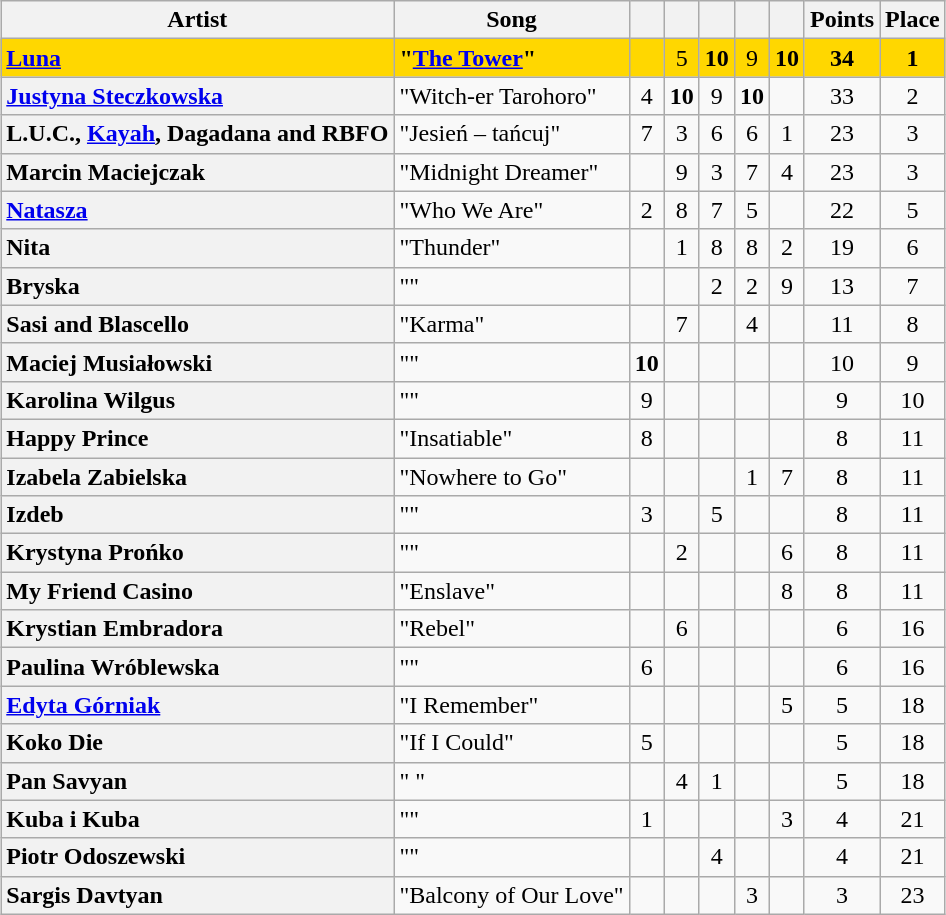<table class="wikitable plainrowheaders" style="margin: 1em auto 1em auto; text-align:center">
<tr>
<th>Artist</th>
<th>Song</th>
<th class="unsortable"><small></small></th>
<th class="unsortable"><small></small></th>
<th class="unsortable"><small></small></th>
<th class="unsortable"><small></small></th>
<th class="unsortable"><small></small></th>
<th>Points</th>
<th>Place</th>
</tr>
<tr style="background:gold;">
<th scope="row" style="text-align:left; font-weight:bold; background:gold;"><a href='#'>Luna</a></th>
<td align="left" style="font-weight:bold;">"<a href='#'>The Tower</a>"</td>
<td></td>
<td>5</td>
<td><strong>10</strong></td>
<td>9</td>
<td><strong>10</strong></td>
<td style="font-weight:bold;">34</td>
<td style="font-weight:bold;">1</td>
</tr>
<tr>
<th scope="row" style="text-align:left"><a href='#'>Justyna Steczkowska</a></th>
<td align="left">"Witch-er Tarohoro"</td>
<td>4</td>
<td><strong>10</strong></td>
<td>9</td>
<td><strong>10</strong></td>
<td></td>
<td>33</td>
<td>2</td>
</tr>
<tr>
<th scope="row" style="text-align:left">L.U.C., <a href='#'>Kayah</a>, Dagadana and RBFO</th>
<td align="left">"Jesień – tańcuj"</td>
<td>7</td>
<td>3</td>
<td>6</td>
<td>6</td>
<td>1</td>
<td>23</td>
<td>3</td>
</tr>
<tr>
<th scope="row" style="text-align:left">Marcin Maciejczak</th>
<td align="left">"Midnight Dreamer"</td>
<td></td>
<td>9</td>
<td>3</td>
<td>7</td>
<td>4</td>
<td>23</td>
<td>3</td>
</tr>
<tr>
<th scope="row" style="text-align:left"><a href='#'>Natasza</a></th>
<td align="left">"Who We Are"</td>
<td>2</td>
<td>8</td>
<td>7</td>
<td>5</td>
<td></td>
<td>22</td>
<td>5</td>
</tr>
<tr>
<th scope="row" style="text-align:left">Nita</th>
<td align="left">"Thunder"</td>
<td></td>
<td>1</td>
<td>8</td>
<td>8</td>
<td>2</td>
<td>19</td>
<td>6</td>
</tr>
<tr>
<th scope="row" style="text-align:left">Bryska</th>
<td align="left">""</td>
<td></td>
<td></td>
<td>2</td>
<td>2</td>
<td>9</td>
<td>13</td>
<td>7</td>
</tr>
<tr>
<th scope="row" style="text-align:left">Sasi and Blascello</th>
<td align="left">"Karma"</td>
<td></td>
<td>7</td>
<td></td>
<td>4</td>
<td></td>
<td>11</td>
<td>8</td>
</tr>
<tr>
<th scope="row" style="text-align:left">Maciej Musiałowski</th>
<td align="left">""</td>
<td><strong>10</strong></td>
<td></td>
<td></td>
<td></td>
<td></td>
<td>10</td>
<td>9</td>
</tr>
<tr>
<th scope="row" style="text-align:left">Karolina Wilgus</th>
<td align="left">""</td>
<td>9</td>
<td></td>
<td></td>
<td></td>
<td></td>
<td>9</td>
<td>10</td>
</tr>
<tr>
<th scope="row" style="text-align:left">Happy Prince</th>
<td align="left">"Insatiable"</td>
<td>8</td>
<td></td>
<td></td>
<td></td>
<td></td>
<td>8</td>
<td>11</td>
</tr>
<tr>
<th scope="row" style="text-align:left">Izabela Zabielska</th>
<td align="left">"Nowhere to Go"</td>
<td></td>
<td></td>
<td></td>
<td>1</td>
<td>7</td>
<td>8</td>
<td>11</td>
</tr>
<tr>
<th scope="row" style="text-align:left">Izdeb</th>
<td align="left">""</td>
<td>3</td>
<td></td>
<td>5</td>
<td></td>
<td></td>
<td>8</td>
<td>11</td>
</tr>
<tr>
<th scope="row" style="text-align:left">Krystyna Prońko</th>
<td align="left">""</td>
<td></td>
<td>2</td>
<td></td>
<td></td>
<td>6</td>
<td>8</td>
<td>11</td>
</tr>
<tr>
<th scope="row" style="text-align:left">My Friend Casino</th>
<td align="left">"Enslave"</td>
<td></td>
<td></td>
<td></td>
<td></td>
<td>8</td>
<td>8</td>
<td>11</td>
</tr>
<tr>
<th scope="row" style="text-align:left">Krystian Embradora</th>
<td align="left">"Rebel"</td>
<td></td>
<td>6</td>
<td></td>
<td></td>
<td></td>
<td>6</td>
<td>16</td>
</tr>
<tr>
<th scope="row" style="text-align:left">Paulina Wróblewska</th>
<td align="left">""</td>
<td>6</td>
<td></td>
<td></td>
<td></td>
<td></td>
<td>6</td>
<td>16</td>
</tr>
<tr>
<th scope="row" style="text-align:left"><a href='#'>Edyta Górniak</a></th>
<td align="left">"I Remember"</td>
<td></td>
<td></td>
<td></td>
<td></td>
<td>5</td>
<td>5</td>
<td>18</td>
</tr>
<tr>
<th scope="row" style="text-align:left">Koko Die</th>
<td align="left">"If I Could"</td>
<td>5</td>
<td></td>
<td></td>
<td></td>
<td></td>
<td>5</td>
<td>18</td>
</tr>
<tr>
<th scope="row" style="text-align:left">Pan Savyan</th>
<td align="left">" "</td>
<td></td>
<td>4</td>
<td>1</td>
<td></td>
<td></td>
<td>5</td>
<td>18</td>
</tr>
<tr>
<th scope="row" style="text-align:left">Kuba i Kuba</th>
<td align="left">""</td>
<td>1</td>
<td></td>
<td></td>
<td></td>
<td>3</td>
<td>4</td>
<td>21</td>
</tr>
<tr>
<th scope="row" style="text-align:left">Piotr Odoszewski</th>
<td align="left">""</td>
<td></td>
<td></td>
<td>4</td>
<td></td>
<td></td>
<td>4</td>
<td>21</td>
</tr>
<tr>
<th scope="row" style="text-align:left">Sargis Davtyan</th>
<td align="left">"Balcony of Our Love"</td>
<td></td>
<td></td>
<td></td>
<td>3</td>
<td></td>
<td>3</td>
<td>23</td>
</tr>
</table>
